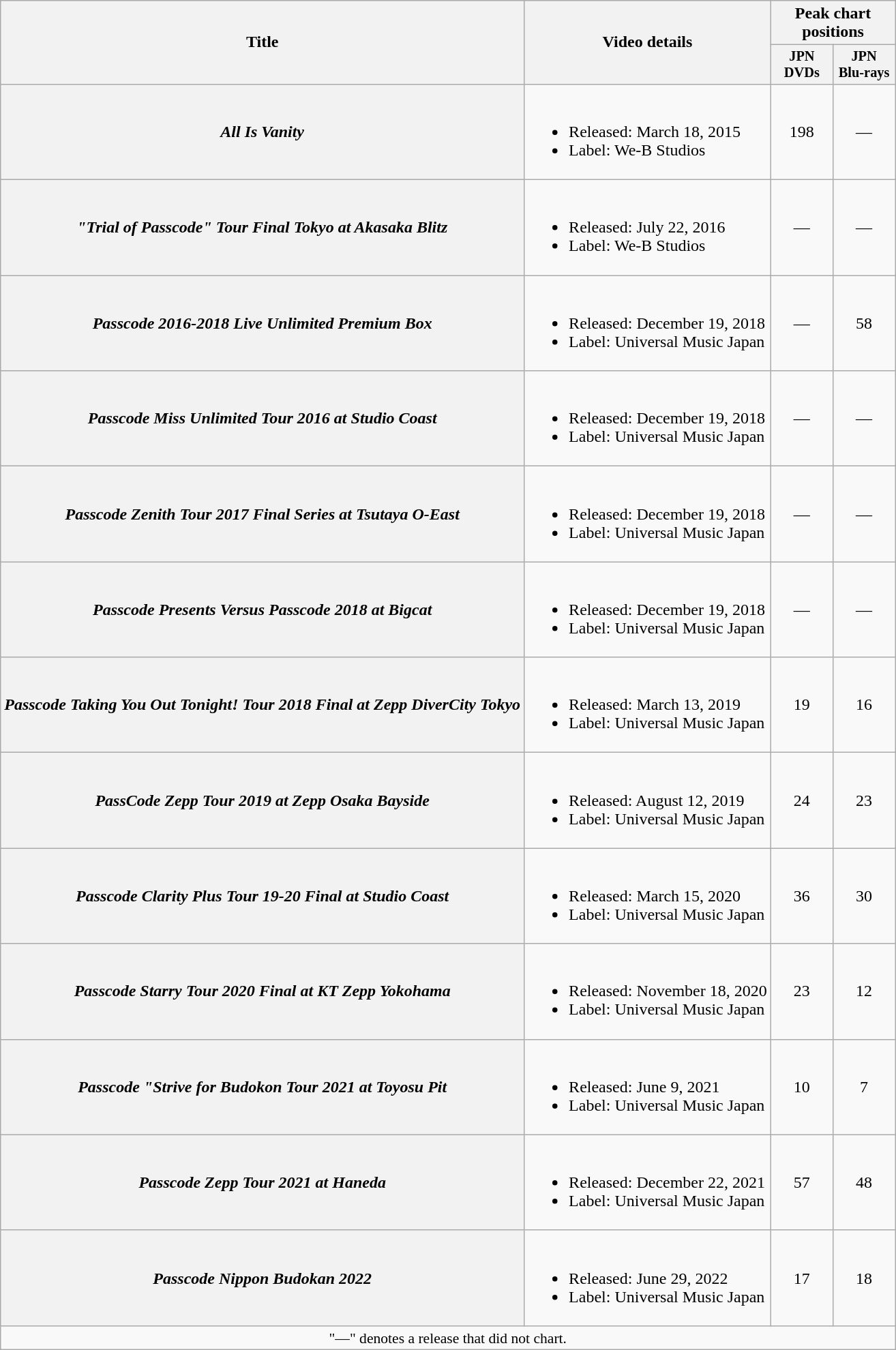<table class="wikitable plainrowheaders">
<tr>
<th scope="col" rowspan="2">Title</th>
<th scope="col" rowspan="2">Video details</th>
<th scope="col" colspan="2">Peak chart positions</th>
</tr>
<tr>
<th scope="col" style="width:4em;font-size:85%">JPN<br>DVDs<br></th>
<th scope="col" style="width:4em;font-size:85%">JPN<br>Blu-rays<br></th>
</tr>
<tr>
<th scope="row"><em>All Is Vanity</em></th>
<td><br><ul><li>Released: March 18, 2015</li><li>Label: We-B Studios</li></ul></td>
<td align="center">198</td>
<td align="center">—</td>
</tr>
<tr>
<th scope="row"><em>"Trial of Passcode" Tour Final Tokyo at Akasaka Blitz</em></th>
<td><br><ul><li>Released: July 22, 2016</li><li>Label: We-B Studios</li></ul></td>
<td align="center">—</td>
<td align="center">—</td>
</tr>
<tr>
<th scope="row"><em>Passcode 2016-2018 Live Unlimited Premium Box</em></th>
<td><br><ul><li>Released: December 19, 2018</li><li>Label: Universal Music Japan</li></ul></td>
<td align="center">—</td>
<td align="center">58</td>
</tr>
<tr>
<th scope="row"><em>Passcode Miss Unlimited Tour 2016 at Studio Coast</em></th>
<td><br><ul><li>Released: December 19, 2018</li><li>Label: Universal Music Japan</li></ul></td>
<td align="center">—</td>
<td align="center">—</td>
</tr>
<tr>
<th scope="row"><em>Passcode Zenith Tour 2017 Final Series at Tsutaya O-East</em></th>
<td><br><ul><li>Released: December 19, 2018</li><li>Label: Universal Music Japan</li></ul></td>
<td align="center">—</td>
<td align="center">—</td>
</tr>
<tr>
<th scope="row"><em>Passcode Presents Versus Passcode 2018 at Bigcat</em></th>
<td><br><ul><li>Released: December 19, 2018</li><li>Label: Universal Music Japan</li></ul></td>
<td align="center">—</td>
<td align="center">—</td>
</tr>
<tr>
<th scope="row"><em>Passcode Taking You Out Tonight! Tour 2018 Final at Zepp DiverCity Tokyo</em></th>
<td><br><ul><li>Released: March 13, 2019</li><li>Label: Universal Music Japan</li></ul></td>
<td align="center">19</td>
<td align="center">16</td>
</tr>
<tr>
<th scope="row"><em>PassCode Zepp Tour 2019 at Zepp Osaka Bayside</em></th>
<td><br><ul><li>Released: August 12, 2019</li><li>Label: Universal Music Japan</li></ul></td>
<td align="center">24</td>
<td align="center">23</td>
</tr>
<tr>
<th scope="row"><em>Passcode Clarity Plus Tour 19-20 Final at Studio Coast</em></th>
<td><br><ul><li>Released: March 15, 2020</li><li>Label: Universal Music Japan</li></ul></td>
<td align="center">36</td>
<td align="center">30</td>
</tr>
<tr>
<th scope="row"><em>Passcode Starry Tour 2020 Final at KT Zepp Yokohama</em></th>
<td><br><ul><li>Released: November 18, 2020</li><li>Label: Universal Music Japan</li></ul></td>
<td align="center">23</td>
<td align="center">12</td>
</tr>
<tr>
<th scope="row"><em>Passcode "Strive for Budokon Tour 2021 at Toyosu Pit</em></th>
<td><br><ul><li>Released: June 9, 2021</li><li>Label: Universal Music Japan</li></ul></td>
<td align="center">10</td>
<td align="center">7</td>
</tr>
<tr>
<th scope="row"><em>Passcode Zepp Tour 2021 at Haneda</em></th>
<td><br><ul><li>Released: December 22, 2021</li><li>Label: Universal Music Japan</li></ul></td>
<td align="center">57</td>
<td align="center">48</td>
</tr>
<tr>
<th scope="row"><em>Passcode Nippon Budokan 2022</em></th>
<td><br><ul><li>Released: June 29, 2022</li><li>Label: Universal Music Japan</li></ul></td>
<td align="center">17</td>
<td align="center">18</td>
</tr>
<tr>
<td align="center" colspan="4" style="font-size:90%">"—" denotes a release that did not chart.</td>
</tr>
</table>
